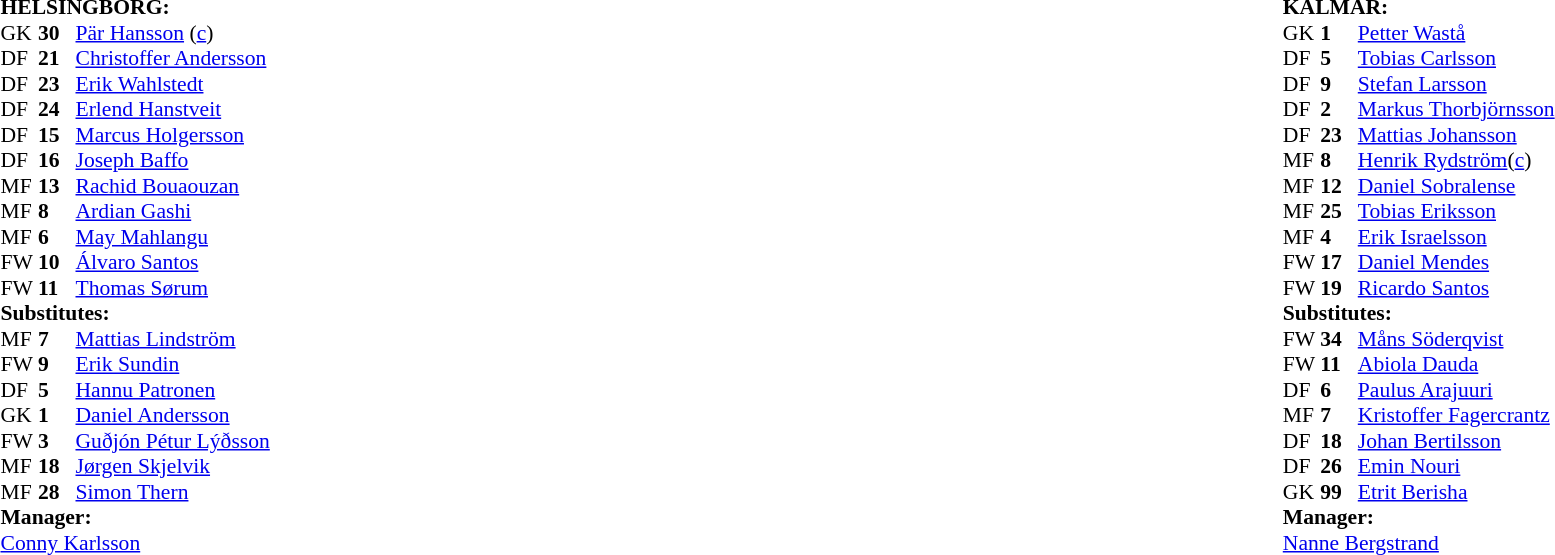<table width="100%">
<tr>
<td valign="top" width="50%"><br><table style="font-size: 90%" cellspacing="0" cellpadding="0">
<tr>
<td colspan="4"><strong>HELSINGBORG:</strong></td>
</tr>
<tr>
<th width="25"></th>
<th width="25"></th>
</tr>
<tr>
<td>GK</td>
<td><strong>30</strong></td>
<td> <a href='#'>Pär Hansson</a> (<a href='#'>c</a>)</td>
</tr>
<tr>
<td>DF</td>
<td><strong>21</strong></td>
<td> <a href='#'>Christoffer Andersson</a></td>
</tr>
<tr>
<td>DF</td>
<td><strong>23</strong></td>
<td> <a href='#'>Erik Wahlstedt</a></td>
</tr>
<tr>
<td>DF</td>
<td><strong>24</strong></td>
<td> <a href='#'>Erlend Hanstveit</a></td>
</tr>
<tr>
<td>DF</td>
<td><strong>15</strong></td>
<td> <a href='#'>Marcus Holgersson</a></td>
</tr>
<tr>
<td>DF</td>
<td><strong>16</strong></td>
<td> <a href='#'>Joseph Baffo</a></td>
<td></td>
<td></td>
</tr>
<tr>
<td>MF</td>
<td><strong>13</strong></td>
<td> <a href='#'>Rachid Bouaouzan</a></td>
</tr>
<tr>
<td>MF</td>
<td><strong>8</strong></td>
<td> <a href='#'>Ardian Gashi</a></td>
<td></td>
</tr>
<tr>
<td>MF</td>
<td><strong>6</strong></td>
<td> <a href='#'>May Mahlangu</a></td>
</tr>
<tr>
<td>FW</td>
<td><strong>10</strong></td>
<td> <a href='#'>Álvaro Santos</a></td>
<td></td>
<td></td>
</tr>
<tr>
<td>FW</td>
<td><strong>11</strong></td>
<td> <a href='#'>Thomas Sørum</a></td>
<td></td>
<td></td>
</tr>
<tr>
<td colspan=4><strong>Substitutes:</strong></td>
</tr>
<tr>
<td>MF</td>
<td><strong>7</strong></td>
<td> <a href='#'>Mattias Lindström</a></td>
<td></td>
<td></td>
</tr>
<tr>
<td>FW</td>
<td><strong>9</strong></td>
<td> <a href='#'>Erik Sundin</a></td>
<td></td>
<td></td>
</tr>
<tr>
<td>DF</td>
<td><strong>5</strong></td>
<td> <a href='#'>Hannu Patronen</a></td>
<td></td>
<td></td>
</tr>
<tr>
<td>GK</td>
<td><strong>1</strong></td>
<td> <a href='#'>Daniel Andersson</a></td>
</tr>
<tr>
<td>FW</td>
<td><strong>3</strong></td>
<td> <a href='#'>Guðjón Pétur Lýðsson</a></td>
</tr>
<tr>
<td>MF</td>
<td><strong>18</strong></td>
<td> <a href='#'>Jørgen Skjelvik</a></td>
</tr>
<tr>
<td>MF</td>
<td><strong>28</strong></td>
<td> <a href='#'>Simon Thern</a></td>
</tr>
<tr>
<td colspan=4><strong>Manager:</strong></td>
</tr>
<tr>
<td colspan="4"> <a href='#'>Conny Karlsson</a></td>
</tr>
<tr>
</tr>
</table>
</td>
<td valign="top"></td>
<td valign="top" width="50%"><br><table style="font-size: 90%" cellspacing="0" cellpadding="0" align="center">
<tr>
<td colspan="4"><strong>KALMAR:</strong></td>
</tr>
<tr>
<th width="25"></th>
<th width="25"></th>
</tr>
<tr>
<td>GK</td>
<td><strong>1</strong></td>
<td> <a href='#'>Petter Wastå</a></td>
<td></td>
</tr>
<tr>
<td>DF</td>
<td><strong>5</strong></td>
<td> <a href='#'>Tobias Carlsson</a></td>
</tr>
<tr>
<td>DF</td>
<td><strong>9</strong></td>
<td> <a href='#'>Stefan Larsson</a></td>
</tr>
<tr>
<td>DF</td>
<td><strong>2</strong></td>
<td> <a href='#'>Markus Thorbjörnsson</a></td>
</tr>
<tr>
<td>DF</td>
<td><strong>23</strong></td>
<td> <a href='#'>Mattias Johansson</a></td>
</tr>
<tr>
<td>MF</td>
<td><strong>8</strong></td>
<td> <a href='#'>Henrik Rydström</a>(<a href='#'>c</a>)</td>
</tr>
<tr>
<td>MF</td>
<td><strong>12</strong></td>
<td> <a href='#'>Daniel Sobralense</a></td>
<td></td>
</tr>
<tr>
<td>MF</td>
<td><strong>25</strong></td>
<td> <a href='#'>Tobias Eriksson</a></td>
</tr>
<tr>
<td>MF</td>
<td><strong>4</strong></td>
<td> <a href='#'>Erik Israelsson</a></td>
<td></td>
</tr>
<tr>
<td>FW</td>
<td><strong>17</strong></td>
<td> <a href='#'>Daniel Mendes</a></td>
<td></td>
<td></td>
</tr>
<tr>
<td>FW</td>
<td><strong>19</strong></td>
<td> <a href='#'>Ricardo Santos</a></td>
<td></td>
<td></td>
</tr>
<tr>
<td colspan=4><strong>Substitutes:</strong></td>
</tr>
<tr>
<td>FW</td>
<td><strong>34</strong></td>
<td> <a href='#'>Måns Söderqvist</a></td>
<td></td>
<td></td>
</tr>
<tr>
<td>FW</td>
<td><strong>11</strong></td>
<td> <a href='#'>Abiola Dauda</a></td>
<td></td>
<td></td>
</tr>
<tr>
<td>DF</td>
<td><strong>6</strong></td>
<td> <a href='#'>Paulus Arajuuri</a></td>
</tr>
<tr>
<td>MF</td>
<td><strong>7</strong></td>
<td> <a href='#'>Kristoffer Fagercrantz</a></td>
</tr>
<tr>
<td>DF</td>
<td><strong>18</strong></td>
<td> <a href='#'>Johan Bertilsson</a></td>
</tr>
<tr>
<td>DF</td>
<td><strong>26</strong></td>
<td> <a href='#'>Emin Nouri</a></td>
</tr>
<tr>
<td>GK</td>
<td><strong>99</strong></td>
<td> <a href='#'>Etrit Berisha</a></td>
</tr>
<tr>
<td colspan=4><strong>Manager:</strong></td>
</tr>
<tr>
<td colspan="4"> <a href='#'>Nanne Bergstrand</a></td>
</tr>
</table>
</td>
</tr>
</table>
